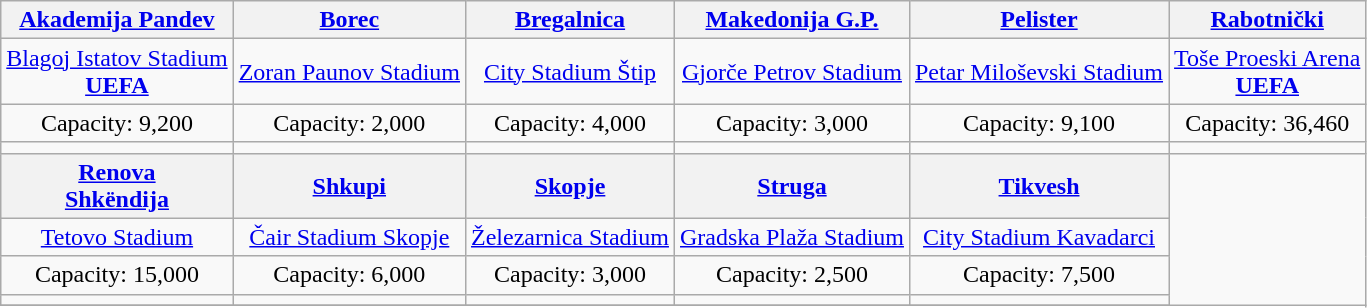<table class="wikitable" style="text-align:center">
<tr>
<th><a href='#'>Akademija Pandev</a></th>
<th><a href='#'>Borec</a></th>
<th><a href='#'>Bregalnica</a> <br></th>
<th><a href='#'>Makedonija G.P.</a></th>
<th><a href='#'>Pelister</a></th>
<th><a href='#'>Rabotnički</a></th>
</tr>
<tr>
<td><a href='#'>Blagoj Istatov Stadium</a><br><strong><a href='#'>UEFA</a></strong> </td>
<td><a href='#'>Zoran Paunov Stadium</a></td>
<td><a href='#'>City Stadium Štip</a></td>
<td><a href='#'>Gjorče Petrov Stadium</a></td>
<td><a href='#'>Petar Miloševski Stadium</a></td>
<td><a href='#'>Toše Proeski Arena</a> <br><strong><a href='#'>UEFA</a></strong> </td>
</tr>
<tr>
<td>Capacity: 9,200</td>
<td>Capacity: 2,000</td>
<td>Capacity: 4,000</td>
<td>Capacity: 3,000</td>
<td>Capacity: 9,100</td>
<td>Capacity: 36,460</td>
</tr>
<tr>
<td></td>
<td></td>
<td></td>
<td></td>
<td></td>
<td></td>
</tr>
<tr>
<th><a href='#'>Renova</a><br><a href='#'>Shkëndija</a></th>
<th><a href='#'>Shkupi</a></th>
<th><a href='#'>Skopje</a></th>
<th><a href='#'>Struga</a></th>
<th><a href='#'>Tikvesh</a></th>
</tr>
<tr>
<td><a href='#'>Tetovo Stadium</a></td>
<td><a href='#'>Čair Stadium Skopje</a></td>
<td><a href='#'>Železarnica Stadium</a></td>
<td><a href='#'>Gradska Plaža Stadium</a></td>
<td><a href='#'>City Stadium Kavadarci</a></td>
</tr>
<tr>
<td>Capacity: 15,000</td>
<td>Capacity: 6,000</td>
<td>Capacity: 3,000</td>
<td>Capacity: 2,500</td>
<td>Capacity: 7,500</td>
</tr>
<tr>
<td></td>
<td></td>
<td></td>
<td></td>
<td></td>
</tr>
<tr>
</tr>
</table>
